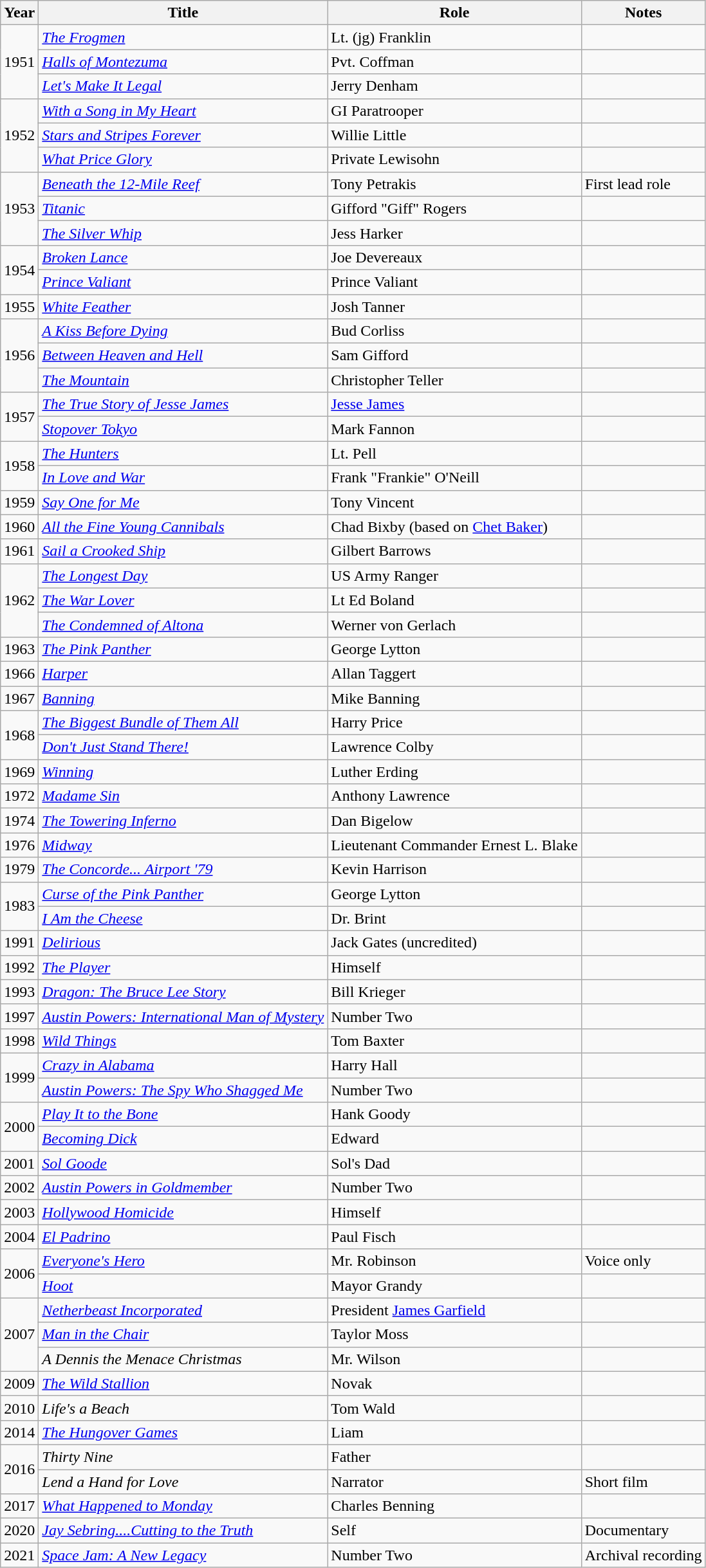<table class="wikitable sortable">
<tr>
<th>Year</th>
<th>Title</th>
<th>Role</th>
<th class="unsortable">Notes</th>
</tr>
<tr>
<td rowspan="3">1951</td>
<td><em><a href='#'>The Frogmen</a></em></td>
<td>Lt. (jg) Franklin</td>
<td></td>
</tr>
<tr>
<td><em><a href='#'>Halls of Montezuma</a></em></td>
<td>Pvt. Coffman</td>
<td></td>
</tr>
<tr>
<td><em><a href='#'>Let's Make It Legal</a></em></td>
<td>Jerry Denham</td>
<td></td>
</tr>
<tr>
<td rowspan="3">1952</td>
<td><em><a href='#'>With a Song in My Heart</a></em></td>
<td>GI Paratrooper</td>
<td></td>
</tr>
<tr>
<td><em><a href='#'>Stars and Stripes Forever</a></em></td>
<td>Willie Little</td>
<td></td>
</tr>
<tr>
<td><em><a href='#'>What Price Glory</a></em></td>
<td>Private Lewisohn</td>
<td></td>
</tr>
<tr>
<td rowspan="3">1953</td>
<td><em><a href='#'>Beneath the 12-Mile Reef</a></em></td>
<td>Tony Petrakis</td>
<td>First lead role</td>
</tr>
<tr>
<td><em><a href='#'>Titanic</a></em></td>
<td>Gifford "Giff" Rogers</td>
<td></td>
</tr>
<tr>
<td><em><a href='#'>The Silver Whip</a></em></td>
<td>Jess Harker</td>
<td></td>
</tr>
<tr>
<td rowspan="2">1954</td>
<td><em><a href='#'>Broken Lance</a></em></td>
<td>Joe Devereaux</td>
<td></td>
</tr>
<tr>
<td><em><a href='#'>Prince Valiant</a></em></td>
<td>Prince Valiant</td>
<td></td>
</tr>
<tr>
<td>1955</td>
<td><em><a href='#'>White Feather</a></em></td>
<td>Josh Tanner</td>
<td></td>
</tr>
<tr>
<td rowspan="3">1956</td>
<td><em><a href='#'>A Kiss Before Dying</a></em></td>
<td>Bud Corliss</td>
<td></td>
</tr>
<tr>
<td><em><a href='#'>Between Heaven and Hell</a></em></td>
<td>Sam Gifford</td>
<td></td>
</tr>
<tr>
<td><em><a href='#'>The Mountain</a></em></td>
<td>Christopher Teller</td>
<td></td>
</tr>
<tr>
<td rowspan="2">1957</td>
<td><em><a href='#'>The True Story of Jesse James</a></em></td>
<td><a href='#'>Jesse James</a></td>
<td></td>
</tr>
<tr>
<td><em><a href='#'>Stopover Tokyo</a></em></td>
<td>Mark Fannon</td>
<td></td>
</tr>
<tr>
<td rowspan="2">1958</td>
<td><em><a href='#'>The Hunters</a></em></td>
<td>Lt. Pell</td>
<td></td>
</tr>
<tr>
<td><em><a href='#'>In Love and War</a></em></td>
<td>Frank "Frankie" O'Neill</td>
<td></td>
</tr>
<tr>
<td>1959</td>
<td><em><a href='#'>Say One for Me</a></em></td>
<td>Tony Vincent</td>
<td></td>
</tr>
<tr>
<td>1960</td>
<td><em><a href='#'>All the Fine Young Cannibals</a></em></td>
<td>Chad Bixby (based on <a href='#'>Chet Baker</a>)</td>
<td></td>
</tr>
<tr>
<td>1961</td>
<td><em><a href='#'>Sail a Crooked Ship</a></em></td>
<td>Gilbert Barrows</td>
<td></td>
</tr>
<tr>
<td rowspan="3">1962</td>
<td><em><a href='#'>The Longest Day</a></em></td>
<td>US Army Ranger</td>
<td></td>
</tr>
<tr>
<td><em><a href='#'>The War Lover</a></em></td>
<td>Lt Ed Boland</td>
<td></td>
</tr>
<tr>
<td><em><a href='#'>The Condemned of Altona</a></em></td>
<td>Werner von Gerlach</td>
<td></td>
</tr>
<tr>
<td>1963</td>
<td><em><a href='#'>The Pink Panther</a></em></td>
<td>George Lytton</td>
<td></td>
</tr>
<tr>
<td>1966</td>
<td><em><a href='#'>Harper</a></em></td>
<td>Allan Taggert</td>
<td></td>
</tr>
<tr>
<td>1967</td>
<td><em><a href='#'>Banning</a></em></td>
<td>Mike Banning</td>
<td></td>
</tr>
<tr>
<td rowspan="2">1968</td>
<td><em><a href='#'>The Biggest Bundle of Them All</a></em></td>
<td>Harry Price</td>
<td></td>
</tr>
<tr>
<td><em><a href='#'>Don't Just Stand There!</a></em></td>
<td>Lawrence Colby</td>
<td></td>
</tr>
<tr>
<td>1969</td>
<td><em><a href='#'>Winning</a></em></td>
<td>Luther Erding</td>
<td></td>
</tr>
<tr>
<td>1972</td>
<td><em><a href='#'>Madame Sin</a></em></td>
<td>Anthony Lawrence</td>
<td></td>
</tr>
<tr>
<td>1974</td>
<td><em><a href='#'>The Towering Inferno</a></em></td>
<td>Dan Bigelow</td>
<td></td>
</tr>
<tr>
<td>1976</td>
<td><em><a href='#'>Midway</a></em></td>
<td>Lieutenant Commander Ernest L. Blake</td>
<td></td>
</tr>
<tr>
<td>1979</td>
<td><em><a href='#'>The Concorde... Airport '79</a></em></td>
<td>Kevin Harrison</td>
<td></td>
</tr>
<tr>
<td rowspan="2">1983</td>
<td><em><a href='#'>Curse of the Pink Panther</a></em></td>
<td>George Lytton</td>
<td></td>
</tr>
<tr>
<td><em><a href='#'>I Am the Cheese</a></em></td>
<td>Dr. Brint</td>
<td></td>
</tr>
<tr>
<td>1991</td>
<td><em><a href='#'>Delirious</a></em></td>
<td>Jack Gates (uncredited)</td>
<td></td>
</tr>
<tr>
<td>1992</td>
<td><em><a href='#'>The Player</a></em></td>
<td>Himself</td>
<td></td>
</tr>
<tr>
<td>1993</td>
<td><em><a href='#'>Dragon: The Bruce Lee Story</a></em></td>
<td>Bill Krieger</td>
<td></td>
</tr>
<tr>
<td>1997</td>
<td><em><a href='#'>Austin Powers: International Man of Mystery</a></em></td>
<td>Number Two</td>
<td></td>
</tr>
<tr>
<td>1998</td>
<td><em><a href='#'>Wild Things</a></em></td>
<td>Tom Baxter</td>
<td></td>
</tr>
<tr>
<td rowspan="2">1999</td>
<td><em><a href='#'>Crazy in Alabama</a></em></td>
<td>Harry Hall</td>
<td></td>
</tr>
<tr>
<td><em><a href='#'>Austin Powers: The Spy Who Shagged Me</a></em></td>
<td>Number Two</td>
<td></td>
</tr>
<tr>
<td rowspan="2">2000</td>
<td><em><a href='#'>Play It to the Bone</a></em></td>
<td>Hank Goody</td>
<td></td>
</tr>
<tr>
<td><em><a href='#'>Becoming Dick</a></em></td>
<td>Edward</td>
<td></td>
</tr>
<tr>
<td>2001</td>
<td><em><a href='#'>Sol Goode</a></em></td>
<td>Sol's Dad</td>
<td></td>
</tr>
<tr>
<td>2002</td>
<td><em><a href='#'>Austin Powers in Goldmember</a></em></td>
<td>Number Two</td>
<td></td>
</tr>
<tr>
<td>2003</td>
<td><em><a href='#'>Hollywood Homicide</a></em></td>
<td>Himself</td>
<td></td>
</tr>
<tr>
<td>2004</td>
<td><em><a href='#'>El Padrino</a></em></td>
<td>Paul Fisch</td>
<td></td>
</tr>
<tr>
<td rowspan="2">2006</td>
<td><em><a href='#'>Everyone's Hero</a></em></td>
<td>Mr. Robinson</td>
<td>Voice only</td>
</tr>
<tr>
<td><em><a href='#'>Hoot</a></em></td>
<td>Mayor Grandy</td>
<td></td>
</tr>
<tr>
<td rowspan="3">2007</td>
<td><em><a href='#'>Netherbeast Incorporated</a></em></td>
<td>President <a href='#'>James Garfield</a></td>
<td></td>
</tr>
<tr>
<td><em><a href='#'>Man in the Chair</a></em></td>
<td>Taylor Moss</td>
<td></td>
</tr>
<tr>
<td><em>A Dennis the Menace Christmas</em></td>
<td>Mr. Wilson</td>
<td></td>
</tr>
<tr>
<td>2009</td>
<td><em><a href='#'>The Wild Stallion</a></em></td>
<td>Novak</td>
<td></td>
</tr>
<tr>
<td>2010</td>
<td><em>Life's a Beach</em></td>
<td>Tom Wald</td>
<td></td>
</tr>
<tr>
<td>2014</td>
<td><em><a href='#'>The Hungover Games</a></em></td>
<td>Liam</td>
<td></td>
</tr>
<tr>
<td rowspan="2">2016</td>
<td><em>Thirty Nine</em></td>
<td>Father</td>
<td></td>
</tr>
<tr>
<td><em>Lend a Hand for Love</em></td>
<td>Narrator</td>
<td>Short film</td>
</tr>
<tr>
<td>2017</td>
<td><em><a href='#'>What Happened to Monday</a></em></td>
<td>Charles Benning</td>
<td></td>
</tr>
<tr>
<td>2020</td>
<td><em><a href='#'>Jay Sebring....Cutting to the Truth</a></em></td>
<td>Self</td>
<td>Documentary</td>
</tr>
<tr>
<td>2021</td>
<td><em><a href='#'>Space Jam: A New Legacy</a></em></td>
<td>Number Two</td>
<td>Archival recording</td>
</tr>
</table>
